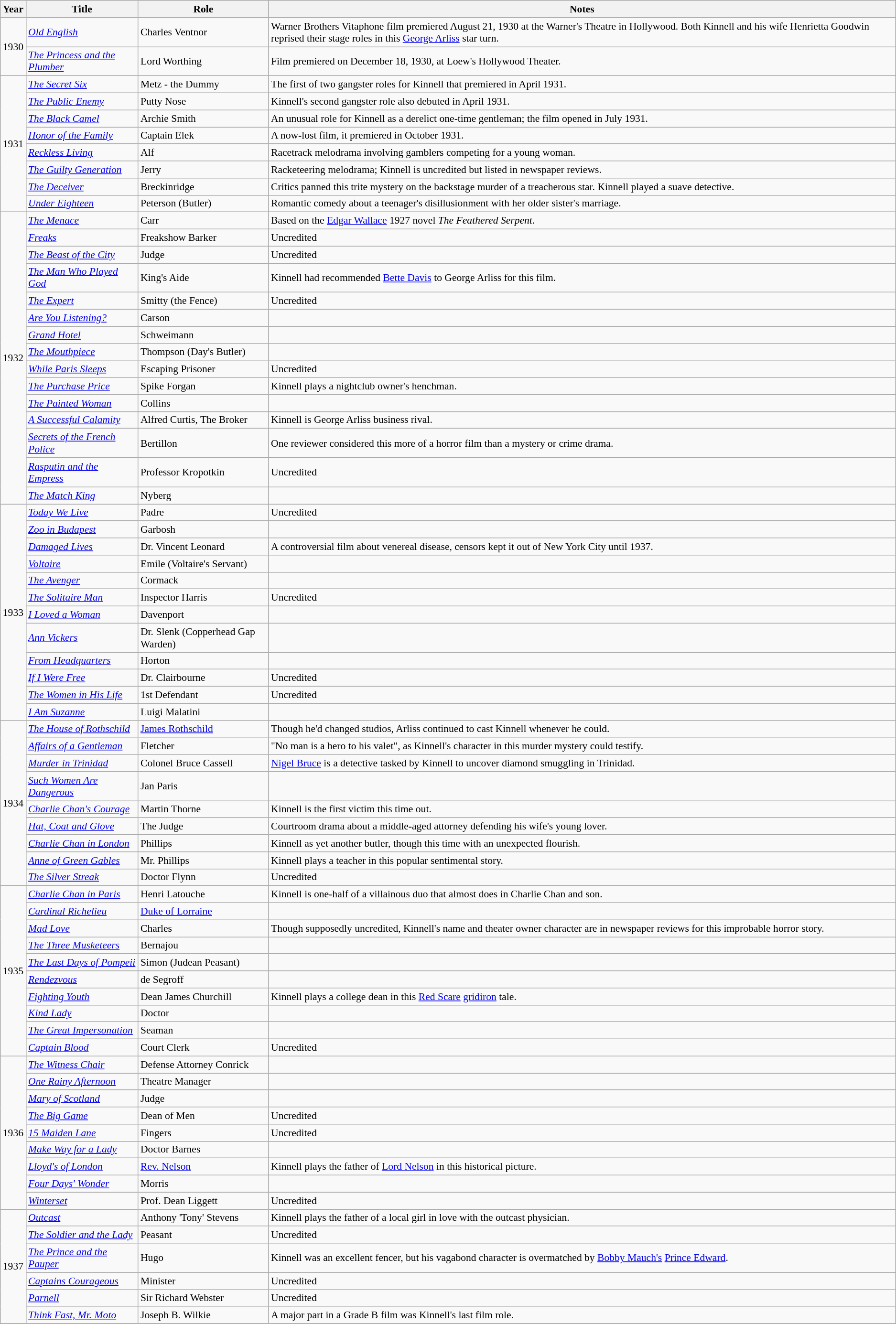<table class="wikitable sortable plainrowheaders" style="font-size: 90%">
<tr>
<th scope="col">Year</th>
<th scope="col">Title</th>
<th scope="col">Role</th>
<th scope="col">Notes</th>
</tr>
<tr>
<td rowspan=2>1930</td>
<td><em><a href='#'>Old English</a></em></td>
<td>Charles Ventnor</td>
<td>Warner Brothers Vitaphone film premiered August 21, 1930 at the Warner's Theatre in Hollywood. Both Kinnell and his wife Henrietta Goodwin reprised their stage roles in this <a href='#'>George Arliss</a> star turn.</td>
</tr>
<tr>
<td><em><a href='#'>The Princess and the Plumber</a></em></td>
<td>Lord Worthing</td>
<td>Film premiered on December 18, 1930, at Loew's Hollywood Theater.</td>
</tr>
<tr>
<td rowspan=8>1931</td>
<td><em><a href='#'>The Secret Six</a></em></td>
<td>Metz - the Dummy</td>
<td>The first of two gangster roles for Kinnell that premiered in April 1931.</td>
</tr>
<tr>
<td><em><a href='#'>The Public Enemy</a></em></td>
<td>Putty Nose</td>
<td>Kinnell's second gangster role also debuted in April 1931.</td>
</tr>
<tr>
<td><em><a href='#'>The Black Camel</a></em></td>
<td>Archie Smith</td>
<td>An unusual role for Kinnell as a derelict one-time gentleman; the film opened in July 1931.</td>
</tr>
<tr>
<td><em><a href='#'>Honor of the Family</a></em></td>
<td>Captain Elek</td>
<td>A now-lost film, it premiered in October 1931.</td>
</tr>
<tr>
<td><em><a href='#'>Reckless Living</a></em></td>
<td>Alf</td>
<td>Racetrack melodrama involving gamblers competing for a young woman.</td>
</tr>
<tr>
<td><em><a href='#'>The Guilty Generation</a></em></td>
<td>Jerry</td>
<td>Racketeering melodrama; Kinnell is uncredited but listed in newspaper reviews.</td>
</tr>
<tr>
<td><em><a href='#'>The Deceiver</a></em></td>
<td>Breckinridge</td>
<td>Critics panned this trite mystery on the backstage murder of a treacherous star. Kinnell played a suave detective.</td>
</tr>
<tr>
<td><em><a href='#'>Under Eighteen</a></em></td>
<td>Peterson (Butler)</td>
<td>Romantic comedy about a teenager's disillusionment with her older sister's marriage.</td>
</tr>
<tr>
<td rowspan=15>1932</td>
<td><em><a href='#'>The Menace</a></em></td>
<td>Carr</td>
<td>Based on the <a href='#'>Edgar Wallace</a> 1927 novel <em>The Feathered Serpent</em>.</td>
</tr>
<tr>
<td><em><a href='#'>Freaks</a></em></td>
<td>Freakshow Barker</td>
<td>Uncredited</td>
</tr>
<tr>
<td><em><a href='#'>The Beast of the City</a></em></td>
<td>Judge</td>
<td>Uncredited</td>
</tr>
<tr>
<td><em><a href='#'>The Man Who Played God</a></em></td>
<td>King's Aide</td>
<td>Kinnell had recommended <a href='#'>Bette Davis</a> to George Arliss for this film.</td>
</tr>
<tr>
<td><em><a href='#'>The Expert</a></em></td>
<td>Smitty (the Fence)</td>
<td>Uncredited</td>
</tr>
<tr>
<td><em><a href='#'>Are You Listening?</a></em></td>
<td>Carson</td>
<td></td>
</tr>
<tr>
<td><em><a href='#'>Grand Hotel</a></em></td>
<td>Schweimann</td>
<td></td>
</tr>
<tr>
<td><em><a href='#'>The Mouthpiece</a></em></td>
<td>Thompson (Day's Butler)</td>
<td></td>
</tr>
<tr>
<td><em><a href='#'>While Paris Sleeps</a></em></td>
<td>Escaping Prisoner</td>
<td>Uncredited</td>
</tr>
<tr>
<td><em><a href='#'>The Purchase Price</a></em></td>
<td>Spike Forgan</td>
<td>Kinnell plays a nightclub owner's henchman.</td>
</tr>
<tr>
<td><em><a href='#'>The Painted Woman</a></em></td>
<td>Collins</td>
<td></td>
</tr>
<tr>
<td><em><a href='#'>A Successful Calamity</a></em></td>
<td>Alfred Curtis, The Broker</td>
<td>Kinnell is George Arliss business rival.</td>
</tr>
<tr>
<td><em><a href='#'>Secrets of the French Police</a></em></td>
<td>Bertillon</td>
<td>One reviewer considered this more of a horror film than a mystery or crime drama.</td>
</tr>
<tr>
<td><em><a href='#'>Rasputin and the Empress</a></em></td>
<td>Professor Kropotkin</td>
<td>Uncredited</td>
</tr>
<tr>
<td><em><a href='#'>The Match King</a></em></td>
<td>Nyberg</td>
<td></td>
</tr>
<tr>
<td rowspan=12>1933</td>
<td><em><a href='#'>Today We Live</a></em></td>
<td>Padre</td>
<td>Uncredited</td>
</tr>
<tr>
<td><em><a href='#'>Zoo in Budapest</a></em></td>
<td>Garbosh</td>
<td></td>
</tr>
<tr>
<td><em><a href='#'>Damaged Lives</a></em></td>
<td>Dr. Vincent Leonard</td>
<td>A controversial film about venereal disease, censors kept it out of New York City until 1937.</td>
</tr>
<tr>
<td><em><a href='#'>Voltaire</a></em></td>
<td>Emile (Voltaire's Servant)</td>
<td></td>
</tr>
<tr>
<td><em><a href='#'>The Avenger</a></em></td>
<td>Cormack</td>
<td></td>
</tr>
<tr>
<td><em><a href='#'>The Solitaire Man</a></em></td>
<td>Inspector Harris</td>
<td>Uncredited</td>
</tr>
<tr>
<td><em><a href='#'>I Loved a Woman</a></em></td>
<td>Davenport</td>
<td></td>
</tr>
<tr>
<td><em><a href='#'>Ann Vickers</a></em></td>
<td>Dr. Slenk (Copperhead Gap Warden)</td>
<td></td>
</tr>
<tr>
<td><em><a href='#'>From Headquarters</a></em></td>
<td>Horton</td>
<td></td>
</tr>
<tr>
<td><em><a href='#'>If I Were Free</a></em></td>
<td>Dr. Clairbourne</td>
<td>Uncredited</td>
</tr>
<tr>
<td><em><a href='#'>The Women in His Life</a></em></td>
<td>1st Defendant</td>
<td>Uncredited</td>
</tr>
<tr>
<td><em><a href='#'>I Am Suzanne</a></em></td>
<td>Luigi Malatini</td>
<td></td>
</tr>
<tr>
<td rowspan=9>1934</td>
<td><em><a href='#'>The House of Rothschild</a></em></td>
<td><a href='#'>James Rothschild</a></td>
<td>Though he'd changed studios, Arliss continued to cast Kinnell whenever he could.</td>
</tr>
<tr>
<td><em><a href='#'>Affairs of a Gentleman</a></em></td>
<td>Fletcher</td>
<td>"No man is a hero to his valet", as Kinnell's character in this murder mystery could testify.</td>
</tr>
<tr>
<td><em><a href='#'>Murder in Trinidad</a></em></td>
<td>Colonel Bruce Cassell</td>
<td><a href='#'>Nigel Bruce</a> is a detective tasked by Kinnell to uncover diamond smuggling in Trinidad.</td>
</tr>
<tr>
<td><em><a href='#'>Such Women Are Dangerous</a></em></td>
<td>Jan Paris</td>
<td></td>
</tr>
<tr>
<td><em><a href='#'>Charlie Chan's Courage</a></em></td>
<td>Martin Thorne</td>
<td>Kinnell is the first victim this time out.</td>
</tr>
<tr>
<td><em><a href='#'>Hat, Coat and Glove</a></em></td>
<td>The Judge</td>
<td>Courtroom drama about a middle-aged attorney defending his wife's young lover.</td>
</tr>
<tr>
<td><em><a href='#'>Charlie Chan in London</a></em></td>
<td>Phillips</td>
<td>Kinnell as yet another butler, though this time with an unexpected flourish.</td>
</tr>
<tr>
<td><em><a href='#'>Anne of Green Gables</a></em></td>
<td>Mr. Phillips</td>
<td>Kinnell plays a teacher in this popular sentimental story.</td>
</tr>
<tr>
<td><em><a href='#'>The Silver Streak</a></em></td>
<td>Doctor Flynn</td>
<td>Uncredited</td>
</tr>
<tr>
<td rowspan=10>1935</td>
<td><em><a href='#'>Charlie Chan in Paris</a></em></td>
<td>Henri Latouche</td>
<td>Kinnell is one-half of a villainous duo that almost does in Charlie Chan and son.</td>
</tr>
<tr>
<td><em><a href='#'>Cardinal Richelieu</a></em></td>
<td><a href='#'>Duke of Lorraine</a></td>
<td></td>
</tr>
<tr>
<td><em><a href='#'>Mad Love</a></em></td>
<td>Charles</td>
<td>Though supposedly uncredited, Kinnell's name and theater owner character are in newspaper reviews for this improbable horror story.</td>
</tr>
<tr>
<td><em><a href='#'>The Three Musketeers</a></em></td>
<td>Bernajou</td>
<td></td>
</tr>
<tr>
<td><em><a href='#'>The Last Days of Pompeii</a></em></td>
<td>Simon (Judean Peasant)</td>
<td></td>
</tr>
<tr>
<td><em><a href='#'>Rendezvous</a></em></td>
<td>de Segroff</td>
<td></td>
</tr>
<tr>
<td><em><a href='#'>Fighting Youth</a></em></td>
<td>Dean James Churchill</td>
<td>Kinnell plays a college dean in this <a href='#'>Red Scare</a> <a href='#'>gridiron</a> tale.</td>
</tr>
<tr>
<td><em><a href='#'>Kind Lady</a></em></td>
<td>Doctor</td>
<td></td>
</tr>
<tr>
<td><em><a href='#'>The Great Impersonation</a></em></td>
<td>Seaman</td>
<td></td>
</tr>
<tr>
<td><em><a href='#'>Captain Blood</a></em></td>
<td>Court Clerk</td>
<td>Uncredited</td>
</tr>
<tr>
<td rowspan=9>1936</td>
<td><em><a href='#'>The Witness Chair</a></em></td>
<td>Defense Attorney Conrick</td>
<td></td>
</tr>
<tr>
<td><em><a href='#'>One Rainy Afternoon</a></em></td>
<td>Theatre Manager</td>
<td></td>
</tr>
<tr>
<td><em><a href='#'>Mary of Scotland</a></em></td>
<td>Judge</td>
<td></td>
</tr>
<tr>
<td><em><a href='#'>The Big Game</a></em></td>
<td>Dean of Men</td>
<td>Uncredited</td>
</tr>
<tr>
<td><em><a href='#'>15 Maiden Lane</a></em></td>
<td>Fingers</td>
<td>Uncredited</td>
</tr>
<tr>
<td><em><a href='#'>Make Way for a Lady</a></em></td>
<td>Doctor Barnes</td>
<td></td>
</tr>
<tr>
<td><em><a href='#'>Lloyd's of London</a></em></td>
<td><a href='#'>Rev. Nelson</a></td>
<td>Kinnell plays the father of <a href='#'>Lord Nelson</a> in this historical picture.</td>
</tr>
<tr>
<td><em><a href='#'>Four Days' Wonder</a></em></td>
<td>Morris</td>
<td></td>
</tr>
<tr>
<td><em><a href='#'>Winterset</a></em></td>
<td>Prof. Dean Liggett</td>
<td>Uncredited</td>
</tr>
<tr>
<td rowspan=6>1937</td>
<td><em><a href='#'>Outcast</a></em></td>
<td>Anthony 'Tony' Stevens</td>
<td>Kinnell plays the father of a local girl in love with the outcast physician.</td>
</tr>
<tr>
<td><em><a href='#'>The Soldier and the Lady</a></em></td>
<td>Peasant</td>
<td>Uncredited</td>
</tr>
<tr>
<td><em><a href='#'>The Prince and the Pauper</a></em></td>
<td>Hugo</td>
<td>Kinnell was an excellent fencer, but his vagabond character is overmatched by <a href='#'>Bobby Mauch's</a> <a href='#'>Prince Edward</a>.</td>
</tr>
<tr>
<td><em><a href='#'>Captains Courageous</a></em></td>
<td>Minister</td>
<td>Uncredited</td>
</tr>
<tr>
<td><em><a href='#'>Parnell</a></em></td>
<td>Sir Richard Webster</td>
<td>Uncredited</td>
</tr>
<tr>
<td><em><a href='#'>Think Fast, Mr. Moto</a></em></td>
<td>Joseph B. Wilkie</td>
<td>A major part in a Grade B film was Kinnell's last film role.</td>
</tr>
<tr>
</tr>
</table>
